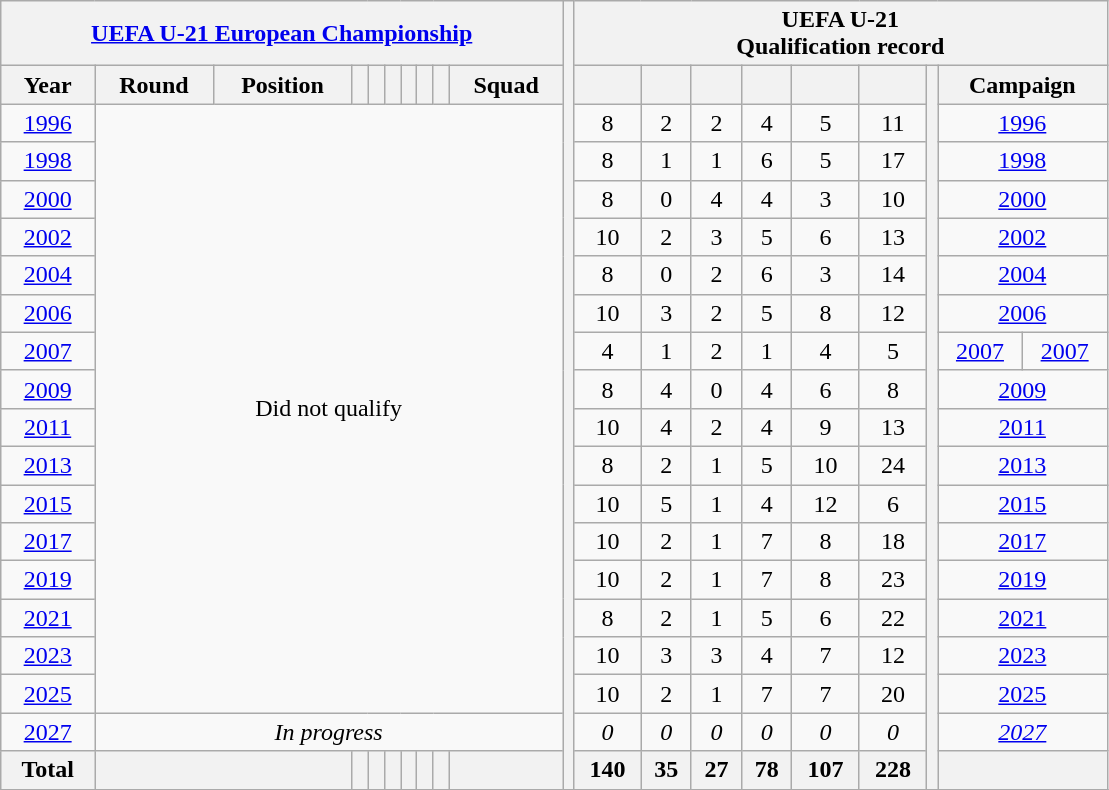<table class="wikitable" style="text-align: center;">
<tr>
<th colspan=10><a href='#'>UEFA U-21 European Championship</a></th>
<th width=1% rowspan=20></th>
<th colspan=9>UEFA U-21<br>Qualification record</th>
</tr>
<tr>
<th>Year</th>
<th>Round</th>
<th>Position</th>
<th></th>
<th></th>
<th></th>
<th></th>
<th></th>
<th></th>
<th>Squad</th>
<th></th>
<th></th>
<th></th>
<th></th>
<th></th>
<th></th>
<th rowspan="32" width="1%"></th>
<th colspan="2">Campaign</th>
</tr>
<tr>
<td> <a href='#'>1996</a></td>
<td colspan="9" rowspan="16">Did not qualify</td>
<td>8</td>
<td>2</td>
<td>2</td>
<td>4</td>
<td>5</td>
<td>11</td>
<td colspan= "2"><a href='#'>1996</a></td>
</tr>
<tr>
<td> <a href='#'>1998</a></td>
<td>8</td>
<td>1</td>
<td>1</td>
<td>6</td>
<td>5</td>
<td>17</td>
<td colspan= "2"><a href='#'>1998</a></td>
</tr>
<tr>
<td> <a href='#'>2000</a></td>
<td>8</td>
<td>0</td>
<td>4</td>
<td>4</td>
<td>3</td>
<td>10</td>
<td colspan= "2"><a href='#'>2000</a></td>
</tr>
<tr>
<td> <a href='#'>2002</a></td>
<td>10</td>
<td>2</td>
<td>3</td>
<td>5</td>
<td>6</td>
<td>13</td>
<td colspan= "2"><a href='#'>2002</a></td>
</tr>
<tr>
<td> <a href='#'>2004</a></td>
<td>8</td>
<td>0</td>
<td>2</td>
<td>6</td>
<td>3</td>
<td>14</td>
<td colspan= "2"><a href='#'>2004</a></td>
</tr>
<tr>
<td> <a href='#'>2006</a></td>
<td>10</td>
<td>3</td>
<td>2</td>
<td>5</td>
<td>8</td>
<td>12</td>
<td colspan= "2"><a href='#'>2006</a></td>
</tr>
<tr>
<td> <a href='#'>2007</a></td>
<td>4</td>
<td>1</td>
<td>2</td>
<td>1</td>
<td>4</td>
<td>5</td>
<td><a href='#'>2007</a></td>
<td><a href='#'>2007</a></td>
</tr>
<tr>
<td> <a href='#'>2009</a></td>
<td>8</td>
<td>4</td>
<td>0</td>
<td>4</td>
<td>6</td>
<td>8</td>
<td colspan= "2"><a href='#'>2009</a></td>
</tr>
<tr>
<td> <a href='#'>2011</a></td>
<td>10</td>
<td>4</td>
<td>2</td>
<td>4</td>
<td>9</td>
<td>13</td>
<td colspan= "2"><a href='#'>2011</a></td>
</tr>
<tr>
<td> <a href='#'>2013</a></td>
<td>8</td>
<td>2</td>
<td>1</td>
<td>5</td>
<td>10</td>
<td>24</td>
<td colspan= "2"><a href='#'>2013</a></td>
</tr>
<tr>
<td> <a href='#'>2015</a></td>
<td>10</td>
<td>5</td>
<td>1</td>
<td>4</td>
<td>12</td>
<td>6</td>
<td colspan= "2"><a href='#'>2015</a></td>
</tr>
<tr>
<td> <a href='#'>2017</a></td>
<td>10</td>
<td>2</td>
<td>1</td>
<td>7</td>
<td>8</td>
<td>18</td>
<td colspan= "2"><a href='#'>2017</a></td>
</tr>
<tr>
<td>  <a href='#'>2019</a></td>
<td>10</td>
<td>2</td>
<td>1</td>
<td>7</td>
<td>8</td>
<td>23</td>
<td colspan= "2"><a href='#'>2019</a></td>
</tr>
<tr>
<td>  <a href='#'>2021</a></td>
<td>8</td>
<td>2</td>
<td>1</td>
<td>5</td>
<td>6</td>
<td>22</td>
<td colspan= "2"><a href='#'>2021</a></td>
</tr>
<tr>
<td>  <a href='#'>2023</a></td>
<td>10</td>
<td>3</td>
<td>3</td>
<td>4</td>
<td>7</td>
<td>12</td>
<td colspan= "2"><a href='#'>2023</a></td>
</tr>
<tr>
<td> <a href='#'>2025</a></td>
<td>10</td>
<td>2</td>
<td>1</td>
<td>7</td>
<td>7</td>
<td>20</td>
<td colspan= "2"><a href='#'>2025</a></td>
</tr>
<tr>
<td>  <a href='#'>2027</a></td>
<td colspan="9"><em>In progress</em></td>
<td><em>0</em></td>
<td><em>0</em></td>
<td><em>0</em></td>
<td><em>0</em></td>
<td><em>0</em></td>
<td><em>0</em></td>
<td colspan= "2"><em><a href='#'>2027</a></em></td>
</tr>
<tr>
<th>Total</th>
<th colspan=2></th>
<th></th>
<th></th>
<th></th>
<th></th>
<th></th>
<th></th>
<th></th>
<th>140</th>
<th>35</th>
<th>27</th>
<th>78</th>
<th>107</th>
<th>228</th>
<th colspan="2"></th>
</tr>
<tr>
</tr>
</table>
